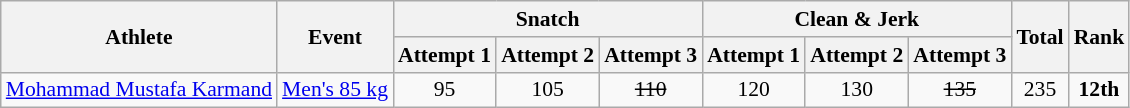<table class="wikitable" border="1" style="font-size:90%;">
<tr>
<th rowspan=2>Athlete</th>
<th rowspan=2>Event</th>
<th colspan=3>Snatch</th>
<th colspan=3>Clean & Jerk</th>
<th rowspan=2>Total</th>
<th rowspan=2>Rank</th>
</tr>
<tr>
<th>Attempt 1</th>
<th>Attempt 2</th>
<th>Attempt 3</th>
<th>Attempt 1</th>
<th>Attempt 2</th>
<th>Attempt 3</th>
</tr>
<tr>
<td><a href='#'>Mohammad Mustafa Karmand</a></td>
<td><a href='#'>Men's 85 kg</a></td>
<td align=center>95</td>
<td align=center>105</td>
<td align=center><del>110</del></td>
<td align=center>120</td>
<td align=center>130</td>
<td align=center><del>135</del></td>
<td align=center>235</td>
<td align=center><strong>12th</strong></td>
</tr>
</table>
